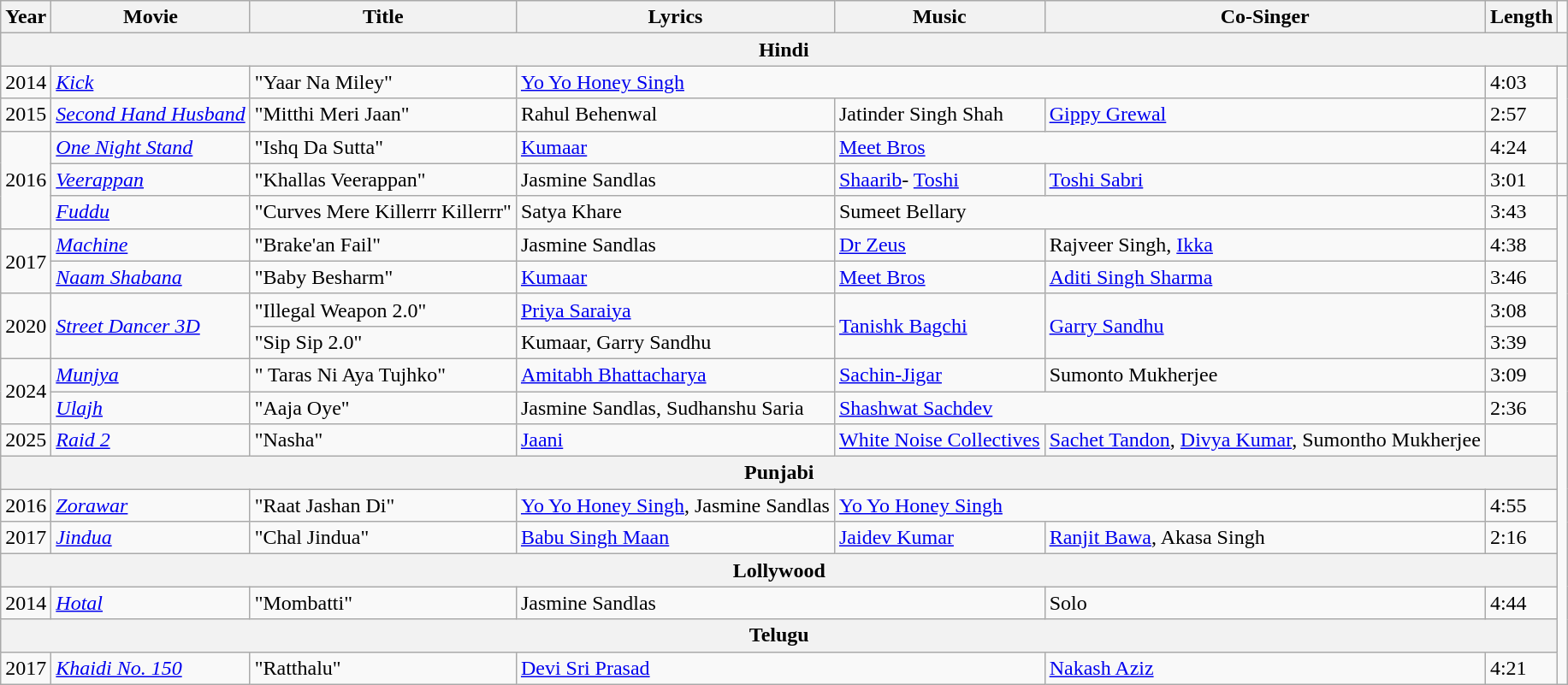<table class="wikitable">
<tr>
<th>Year</th>
<th>Movie</th>
<th>Title</th>
<th>Lyrics</th>
<th>Music</th>
<th>Co-Singer</th>
<th>Length</th>
</tr>
<tr>
<th colspan=9>Hindi</th>
</tr>
<tr>
<td>2014</td>
<td><em><a href='#'>Kick</a></em></td>
<td>"Yaar Na Miley"</td>
<td colspan="3"><a href='#'>Yo Yo Honey Singh</a></td>
<td>4:03</td>
</tr>
<tr>
<td>2015</td>
<td><em><a href='#'>Second Hand Husband</a></em></td>
<td>"Mitthi Meri Jaan"</td>
<td>Rahul Behenwal</td>
<td>Jatinder Singh Shah</td>
<td><a href='#'>Gippy Grewal</a></td>
<td>2:57</td>
</tr>
<tr>
<td rowspan="3">2016</td>
<td><em><a href='#'>One Night Stand</a></em></td>
<td>"Ishq Da Sutta"</td>
<td><a href='#'>Kumaar</a></td>
<td colspan="2"><a href='#'>Meet Bros</a></td>
<td>4:24</td>
</tr>
<tr>
<td><em><a href='#'>Veerappan</a></em></td>
<td>"Khallas Veerappan"</td>
<td>Jasmine Sandlas</td>
<td><a href='#'>Shaarib</a>- <a href='#'>Toshi</a></td>
<td><a href='#'>Toshi Sabri</a></td>
<td>3:01</td>
<td></td>
</tr>
<tr>
<td><em><a href='#'>Fuddu</a></em></td>
<td>"Curves Mere Killerrr Killerrr"</td>
<td>Satya Khare</td>
<td colspan=2>Sumeet Bellary</td>
<td>3:43</td>
</tr>
<tr>
<td rowspan="2">2017</td>
<td><em><a href='#'>Machine</a></em></td>
<td>"Brake'an Fail"</td>
<td>Jasmine Sandlas</td>
<td><a href='#'>Dr Zeus</a></td>
<td>Rajveer Singh, <a href='#'>Ikka</a></td>
<td>4:38</td>
</tr>
<tr>
<td><em><a href='#'>Naam Shabana</a></em></td>
<td>"Baby Besharm"</td>
<td><a href='#'>Kumaar</a></td>
<td><a href='#'>Meet Bros</a></td>
<td><a href='#'>Aditi Singh Sharma</a></td>
<td>3:46</td>
</tr>
<tr>
<td rowspan=2>2020</td>
<td rowspan=2><em><a href='#'>Street Dancer 3D</a></em></td>
<td>"Illegal Weapon 2.0"</td>
<td><a href='#'>Priya Saraiya</a></td>
<td rowspan=2><a href='#'>Tanishk Bagchi</a></td>
<td rowspan=2><a href='#'>Garry Sandhu</a></td>
<td>3:08</td>
</tr>
<tr>
<td>"Sip Sip 2.0"</td>
<td>Kumaar, Garry Sandhu</td>
<td>3:39</td>
</tr>
<tr>
<td rowspan=2>2024</td>
<td><em><a href='#'>Munjya</a></em></td>
<td>" Taras Ni Aya Tujhko"</td>
<td><a href='#'>Amitabh Bhattacharya</a></td>
<td><a href='#'>Sachin-Jigar</a></td>
<td>Sumonto Mukherjee</td>
<td>3:09</td>
</tr>
<tr>
<td><em><a href='#'>Ulajh</a></em></td>
<td>"Aaja Oye"</td>
<td>Jasmine Sandlas, Sudhanshu Saria</td>
<td colspan=2><a href='#'>Shashwat Sachdev</a></td>
<td>2:36</td>
</tr>
<tr>
<td>2025</td>
<td><em><a href='#'>Raid 2</a></em></td>
<td>"Nasha"</td>
<td><a href='#'>Jaani</a></td>
<td><a href='#'>White Noise Collectives</a></td>
<td><a href='#'>Sachet Tandon</a>, <a href='#'>Divya Kumar</a>, Sumontho Mukherjee</td>
<td></td>
</tr>
<tr>
<th colspan=7>Punjabi</th>
</tr>
<tr>
<td>2016</td>
<td><em><a href='#'>Zorawar</a></em></td>
<td>"Raat Jashan Di"</td>
<td><a href='#'>Yo Yo Honey Singh</a>, Jasmine Sandlas</td>
<td colspan="2"><a href='#'>Yo Yo Honey Singh</a></td>
<td>4:55</td>
</tr>
<tr>
<td>2017</td>
<td><em><a href='#'>Jindua</a></em></td>
<td>"Chal Jindua"</td>
<td><a href='#'>Babu Singh Maan</a></td>
<td><a href='#'>Jaidev Kumar</a></td>
<td><a href='#'>Ranjit Bawa</a>, Akasa Singh</td>
<td>2:16</td>
</tr>
<tr>
<th colspan=7>Lollywood</th>
</tr>
<tr>
<td>2014</td>
<td><em><a href='#'>Hotal</a></em></td>
<td>"Mombatti"</td>
<td colspan="2">Jasmine Sandlas</td>
<td>Solo</td>
<td>4:44</td>
</tr>
<tr>
<th colspan=7>Telugu</th>
</tr>
<tr>
<td>2017</td>
<td><em><a href='#'>Khaidi No. 150</a></em></td>
<td>"Ratthalu"</td>
<td colspan=2><a href='#'>Devi Sri Prasad</a></td>
<td><a href='#'>Nakash Aziz</a></td>
<td>4:21</td>
</tr>
</table>
